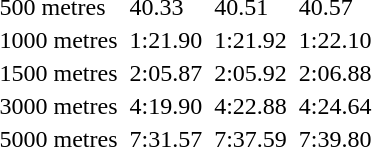<table>
<tr valign="top">
<td>500 metres <br></td>
<td></td>
<td>40.33</td>
<td></td>
<td>40.51</td>
<td></td>
<td>40.57</td>
</tr>
<tr valign="top">
<td>1000 metres <br></td>
<td></td>
<td>1:21.90</td>
<td></td>
<td>1:21.92</td>
<td></td>
<td>1:22.10</td>
</tr>
<tr valign="top">
<td>1500 metres <br></td>
<td></td>
<td>2:05.87</td>
<td></td>
<td>2:05.92</td>
<td></td>
<td>2:06.88</td>
</tr>
<tr valign="top">
<td>3000 metres <br></td>
<td></td>
<td>4:19.90</td>
<td></td>
<td>4:22.88</td>
<td></td>
<td>4:24.64</td>
</tr>
<tr valign="top">
<td>5000 metres <br></td>
<td></td>
<td>7:31.57</td>
<td></td>
<td>7:37.59</td>
<td></td>
<td>7:39.80</td>
</tr>
</table>
